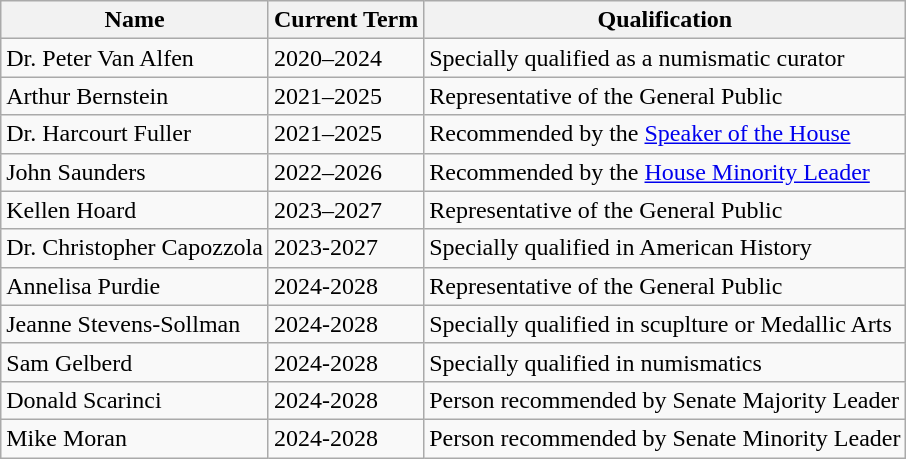<table class="wikitable">
<tr>
<th>Name</th>
<th>Current Term</th>
<th>Qualification</th>
</tr>
<tr>
<td>Dr. Peter Van Alfen</td>
<td>2020–2024</td>
<td>Specially qualified as a numismatic curator</td>
</tr>
<tr>
<td>Arthur Bernstein</td>
<td>2021–2025</td>
<td>Representative of the General Public</td>
</tr>
<tr>
<td>Dr. Harcourt Fuller</td>
<td>2021–2025</td>
<td>Recommended by the <a href='#'>Speaker of the House</a></td>
</tr>
<tr>
<td>John Saunders</td>
<td>2022–2026</td>
<td>Recommended by the <a href='#'>House Minority Leader</a></td>
</tr>
<tr>
<td>Kellen Hoard</td>
<td>2023–2027</td>
<td>Representative of the General Public</td>
</tr>
<tr>
<td>Dr. Christopher Capozzola</td>
<td>2023-2027</td>
<td>Specially qualified in American History</td>
</tr>
<tr>
<td>Annelisa Purdie</td>
<td>2024-2028</td>
<td>Representative of the General Public</td>
</tr>
<tr>
<td>Jeanne Stevens-Sollman</td>
<td>2024-2028</td>
<td>Specially qualified in scuplture or Medallic Arts</td>
</tr>
<tr>
<td>Sam Gelberd</td>
<td>2024-2028</td>
<td>Specially qualified in numismatics</td>
</tr>
<tr>
<td>Donald Scarinci</td>
<td>2024-2028</td>
<td>Person recommended by Senate Majority Leader</td>
</tr>
<tr>
<td>Mike Moran</td>
<td>2024-2028</td>
<td>Person recommended by Senate Minority Leader</td>
</tr>
</table>
